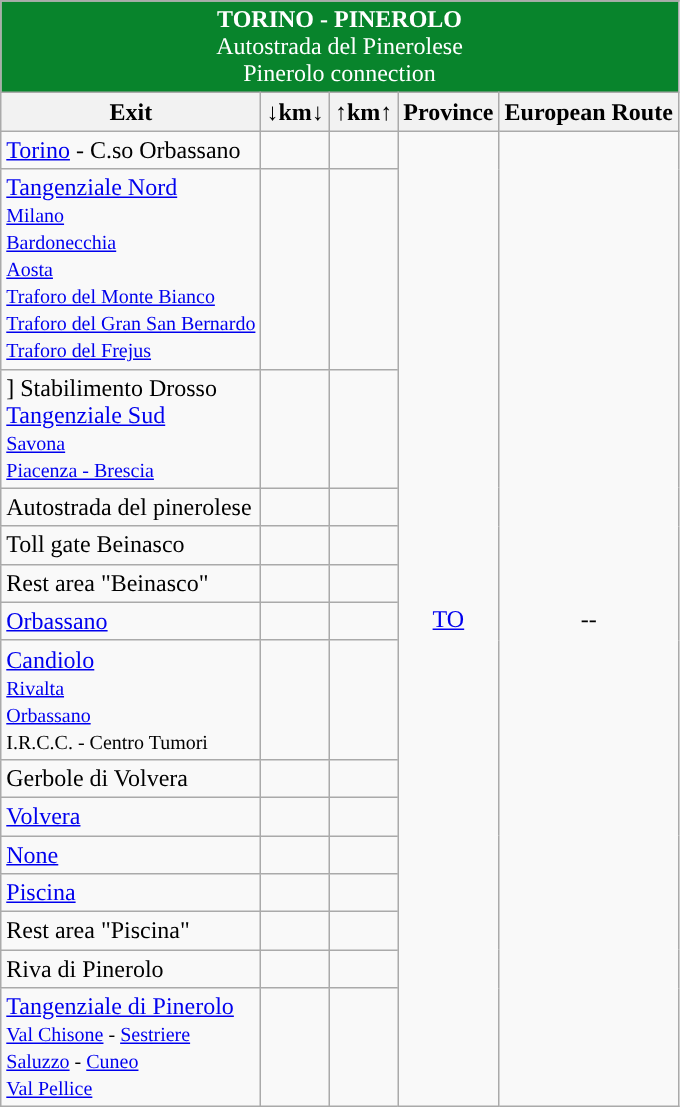<table class="wikitable" border="1">
<tr>
</tr>
<tr align="center" bgcolor="08842C" style="color: white;font-size:100%;">
<td colspan="6"><strong> TORINO - PINEROLO</strong><br>Autostrada del Pinerolese<br>Pinerolo connection</td>
</tr>
<tr>
<th style="text-align:center;"><strong>Exit</strong></th>
<th style="text-align:center;"><strong>↓km↓</strong></th>
<th style="text-align:center;"><strong>↑km↑</strong></th>
<th align="center"><strong>Province</strong></th>
<th align="center"><strong>European Route</strong></th>
</tr>
<tr>
<td> <a href='#'>Torino</a> - C.so Orbassano</td>
<td align="right"></td>
<td align="right"></td>
<td rowspan=15 align="center"><a href='#'>TO</a></td>
<td rowspan=15 align="center">--</td>
</tr>
<tr>
<td>  <a href='#'>Tangenziale Nord</a><br><small>  <a href='#'>Milano</a> </small><br><small>  <a href='#'>Bardonecchia</a> </small><br><small>  <a href='#'>Aosta</a> </small><br><small> <a href='#'>Traforo del Monte Bianco</a></small><br><small> <a href='#'>Traforo del Gran San Bernardo</a></small><br><small> <a href='#'>Traforo del Frejus</a></small></td>
<td align="right"></td>
<td align="right"></td>
</tr>
<tr>
<td>]  Stabilimento Drosso<br> <a href='#'>Tangenziale Sud</a><br><small>  <a href='#'>Savona</a> </small><br><small>  <a href='#'>Piacenza - Brescia</a> </small></td>
<td align="right"></td>
<td align="right"></td>
</tr>
<tr>
<td> Autostrada del pinerolese</td>
<td align="right"></td>
<td align="right"></td>
</tr>
<tr>
<td> Toll gate Beinasco</td>
<td align="right"></td>
<td align="right"></td>
</tr>
<tr>
<td> Rest area "Beinasco"</td>
<td align="right"></td>
<td align="right"></td>
</tr>
<tr>
<td> <a href='#'>Orbassano</a></td>
<td align="right"></td>
<td align="right"></td>
</tr>
<tr>
<td> <a href='#'>Candiolo</a><br><small><a href='#'>Rivalta</a></small><br><small> <a href='#'>Orbassano</a></small><br><small> I.R.C.C. - Centro Tumori </small><br></td>
<td align="right"></td>
<td align="right"></td>
</tr>
<tr>
<td> Gerbole di Volvera</td>
<td align="right"></td>
<td align="right"></td>
</tr>
<tr>
<td> <a href='#'>Volvera</a></td>
<td align="right"></td>
<td align="right"></td>
</tr>
<tr>
<td> <a href='#'>None</a></td>
<td align="right"></td>
<td align="right"></td>
</tr>
<tr>
<td> <a href='#'>Piscina</a></td>
<td align="right"></td>
<td align="right"></td>
</tr>
<tr>
<td> Rest area "Piscina"</td>
<td align="right"></td>
<td align="right"></td>
</tr>
<tr>
<td> Riva di Pinerolo</td>
<td align="right"></td>
<td align="right"></td>
</tr>
<tr>
<td>  <a href='#'>Tangenziale di Pinerolo</a><br><small>  <a href='#'>Val Chisone</a> - <a href='#'>Sestriere</a><br> <a href='#'>Saluzzo</a> - <a href='#'>Cuneo</a><br> <a href='#'>Val Pellice</a></small></td>
<td align="right"></td>
<td align="right"></td>
</tr>
</table>
